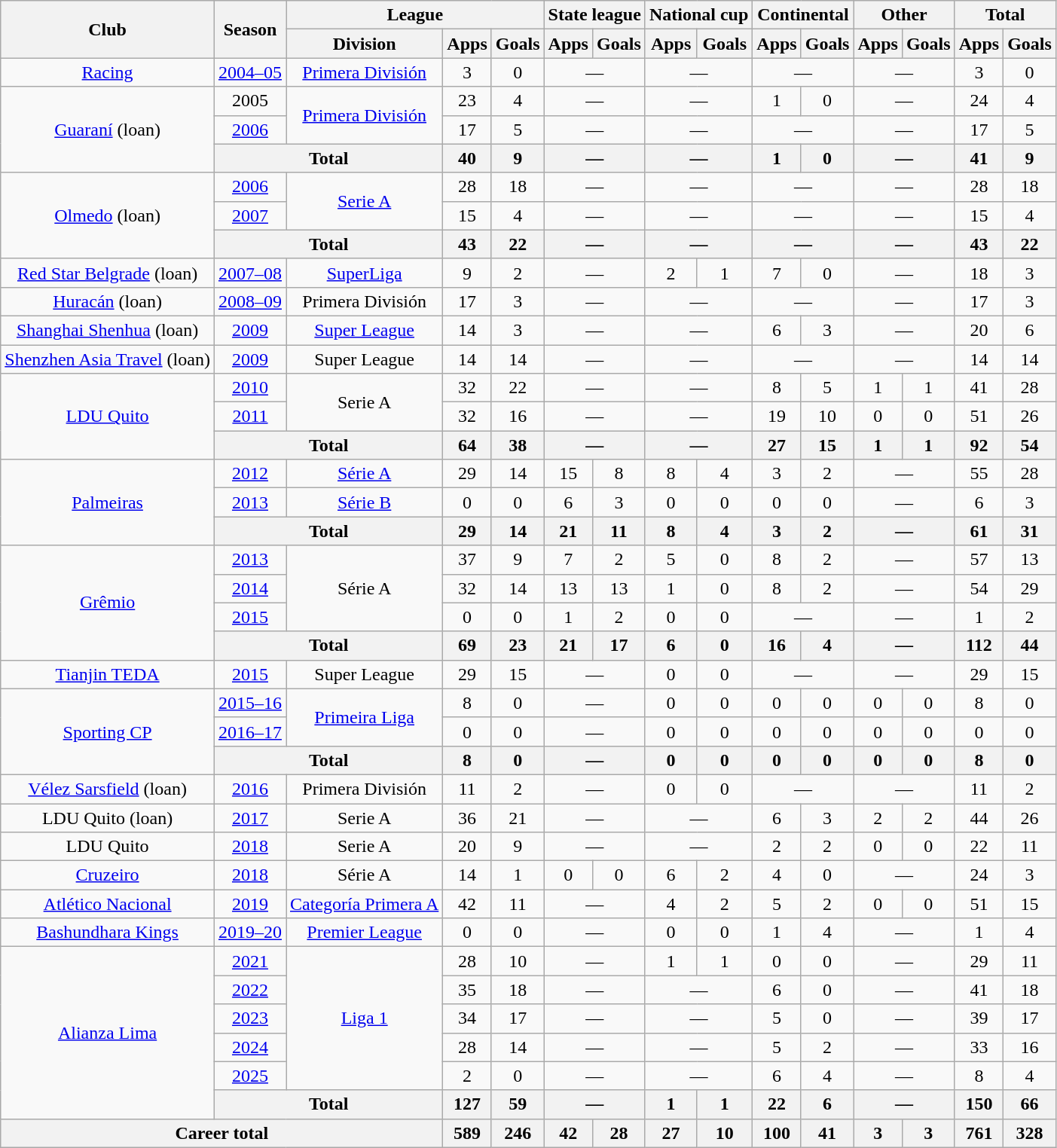<table class="wikitable" style="text-align:center">
<tr>
<th rowspan="2">Club</th>
<th rowspan="2">Season</th>
<th colspan="3">League</th>
<th colspan="2">State league</th>
<th colspan="2">National cup</th>
<th colspan="2">Continental</th>
<th colspan="2">Other</th>
<th colspan="2">Total</th>
</tr>
<tr>
<th>Division</th>
<th>Apps</th>
<th>Goals</th>
<th>Apps</th>
<th>Goals</th>
<th>Apps</th>
<th>Goals</th>
<th>Apps</th>
<th>Goals</th>
<th>Apps</th>
<th>Goals</th>
<th>Apps</th>
<th>Goals</th>
</tr>
<tr>
<td><a href='#'>Racing</a></td>
<td><a href='#'>2004–05</a></td>
<td><a href='#'>Primera División</a></td>
<td>3</td>
<td>0</td>
<td colspan="2">—</td>
<td colspan="2">—</td>
<td colspan="2">—</td>
<td colspan="2">—</td>
<td>3</td>
<td>0</td>
</tr>
<tr>
<td rowspan="3"><a href='#'>Guaraní</a> (loan)</td>
<td>2005</td>
<td rowspan="2"><a href='#'>Primera División</a></td>
<td>23</td>
<td>4</td>
<td colspan="2">—</td>
<td colspan="2">—</td>
<td>1</td>
<td>0</td>
<td colspan="2">—</td>
<td>24</td>
<td>4</td>
</tr>
<tr>
<td><a href='#'>2006</a></td>
<td>17</td>
<td>5</td>
<td colspan="2">—</td>
<td colspan="2">—</td>
<td colspan="2">—</td>
<td colspan="2">—</td>
<td>17</td>
<td>5</td>
</tr>
<tr>
<th colspan="2">Total</th>
<th>40</th>
<th>9</th>
<th colspan="2">—</th>
<th colspan="2">—</th>
<th>1</th>
<th>0</th>
<th colspan="2">—</th>
<th>41</th>
<th>9</th>
</tr>
<tr>
<td rowspan="3"><a href='#'>Olmedo</a> (loan)</td>
<td><a href='#'>2006</a></td>
<td rowspan="2"><a href='#'>Serie A</a></td>
<td>28</td>
<td>18</td>
<td colspan="2">—</td>
<td colspan="2">—</td>
<td colspan="2">—</td>
<td colspan="2">—</td>
<td>28</td>
<td>18</td>
</tr>
<tr>
<td><a href='#'>2007</a></td>
<td>15</td>
<td>4</td>
<td colspan="2">—</td>
<td colspan="2">—</td>
<td colspan="2">—</td>
<td colspan="2">—</td>
<td>15</td>
<td>4</td>
</tr>
<tr>
<th colspan="2">Total</th>
<th>43</th>
<th>22</th>
<th colspan="2">—</th>
<th colspan="2">—</th>
<th colspan="2">—</th>
<th colspan="2">—</th>
<th>43</th>
<th>22</th>
</tr>
<tr>
<td><a href='#'>Red Star Belgrade</a> (loan)</td>
<td><a href='#'>2007–08</a></td>
<td><a href='#'>SuperLiga</a></td>
<td>9</td>
<td>2</td>
<td colspan="2">—</td>
<td>2</td>
<td>1</td>
<td>7</td>
<td>0</td>
<td colspan="2">—</td>
<td>18</td>
<td>3</td>
</tr>
<tr>
<td><a href='#'>Huracán</a> (loan)</td>
<td><a href='#'>2008–09</a></td>
<td>Primera División</td>
<td>17</td>
<td>3</td>
<td colspan="2">—</td>
<td colspan="2">—</td>
<td colspan="2">—</td>
<td colspan="2">—</td>
<td>17</td>
<td>3</td>
</tr>
<tr>
<td><a href='#'>Shanghai Shenhua</a> (loan)</td>
<td><a href='#'>2009</a></td>
<td><a href='#'>Super League</a></td>
<td>14</td>
<td>3</td>
<td colspan="2">—</td>
<td colspan="2">—</td>
<td>6</td>
<td>3</td>
<td colspan="2">—</td>
<td>20</td>
<td>6</td>
</tr>
<tr>
<td><a href='#'>Shenzhen Asia Travel</a> (loan)</td>
<td><a href='#'>2009</a></td>
<td>Super League</td>
<td>14</td>
<td>14</td>
<td colspan="2">—</td>
<td colspan="2">—</td>
<td colspan="2">—</td>
<td colspan="2">—</td>
<td>14</td>
<td>14</td>
</tr>
<tr>
<td rowspan="3"><a href='#'>LDU Quito</a></td>
<td><a href='#'>2010</a></td>
<td rowspan="2">Serie A</td>
<td>32</td>
<td>22</td>
<td colspan="2">—</td>
<td colspan="2">—</td>
<td>8</td>
<td>5</td>
<td>1</td>
<td>1</td>
<td>41</td>
<td>28</td>
</tr>
<tr>
<td><a href='#'>2011</a></td>
<td>32</td>
<td>16</td>
<td colspan="2">—</td>
<td colspan="2">—</td>
<td>19</td>
<td>10</td>
<td>0</td>
<td>0</td>
<td>51</td>
<td>26</td>
</tr>
<tr>
<th colspan="2">Total</th>
<th>64</th>
<th>38</th>
<th colspan="2">—</th>
<th colspan="2">—</th>
<th>27</th>
<th>15</th>
<th>1</th>
<th>1</th>
<th>92</th>
<th>54</th>
</tr>
<tr>
<td rowspan="3"><a href='#'>Palmeiras</a></td>
<td><a href='#'>2012</a></td>
<td><a href='#'>Série A</a></td>
<td>29</td>
<td>14</td>
<td>15</td>
<td>8</td>
<td>8</td>
<td>4</td>
<td>3</td>
<td>2</td>
<td colspan="2">—</td>
<td>55</td>
<td>28</td>
</tr>
<tr>
<td><a href='#'>2013</a></td>
<td><a href='#'>Série B</a></td>
<td>0</td>
<td>0</td>
<td>6</td>
<td>3</td>
<td>0</td>
<td>0</td>
<td>0</td>
<td>0</td>
<td colspan="2">—</td>
<td>6</td>
<td>3</td>
</tr>
<tr>
<th colspan="2">Total</th>
<th>29</th>
<th>14</th>
<th>21</th>
<th>11</th>
<th>8</th>
<th>4</th>
<th>3</th>
<th>2</th>
<th colspan="2">—</th>
<th>61</th>
<th>31</th>
</tr>
<tr>
<td rowspan="4"><a href='#'>Grêmio</a></td>
<td><a href='#'>2013</a></td>
<td rowspan="3">Série A</td>
<td>37</td>
<td>9</td>
<td>7</td>
<td>2</td>
<td>5</td>
<td>0</td>
<td>8</td>
<td>2</td>
<td colspan="2">—</td>
<td>57</td>
<td>13</td>
</tr>
<tr>
<td><a href='#'>2014</a></td>
<td>32</td>
<td>14</td>
<td>13</td>
<td>13</td>
<td>1</td>
<td>0</td>
<td>8</td>
<td>2</td>
<td colspan="2">—</td>
<td>54</td>
<td>29</td>
</tr>
<tr>
<td><a href='#'>2015</a></td>
<td>0</td>
<td>0</td>
<td>1</td>
<td>2</td>
<td>0</td>
<td>0</td>
<td colspan="2">—</td>
<td colspan="2">—</td>
<td>1</td>
<td>2</td>
</tr>
<tr>
<th colspan="2">Total</th>
<th>69</th>
<th>23</th>
<th>21</th>
<th>17</th>
<th>6</th>
<th>0</th>
<th>16</th>
<th>4</th>
<th colspan="2">—</th>
<th>112</th>
<th>44</th>
</tr>
<tr>
<td><a href='#'>Tianjin TEDA</a></td>
<td><a href='#'>2015</a></td>
<td>Super League</td>
<td>29</td>
<td>15</td>
<td colspan="2">—</td>
<td>0</td>
<td>0</td>
<td colspan="2">—</td>
<td colspan="2">—</td>
<td>29</td>
<td>15</td>
</tr>
<tr>
<td rowspan="3"><a href='#'>Sporting CP</a></td>
<td><a href='#'>2015–16</a></td>
<td rowspan="2"><a href='#'>Primeira Liga</a></td>
<td>8</td>
<td>0</td>
<td colspan="2">—</td>
<td>0</td>
<td>0</td>
<td>0</td>
<td>0</td>
<td>0</td>
<td>0</td>
<td>8</td>
<td>0</td>
</tr>
<tr>
<td><a href='#'>2016–17</a></td>
<td>0</td>
<td>0</td>
<td colspan="2">—</td>
<td>0</td>
<td>0</td>
<td>0</td>
<td>0</td>
<td>0</td>
<td>0</td>
<td>0</td>
<td>0</td>
</tr>
<tr>
<th colspan="2">Total</th>
<th>8</th>
<th>0</th>
<th colspan="2">—</th>
<th>0</th>
<th>0</th>
<th>0</th>
<th>0</th>
<th>0</th>
<th>0</th>
<th>8</th>
<th>0</th>
</tr>
<tr>
<td><a href='#'>Vélez Sarsfield</a> (loan)</td>
<td><a href='#'>2016</a></td>
<td>Primera División</td>
<td>11</td>
<td>2</td>
<td colspan="2">—</td>
<td>0</td>
<td>0</td>
<td colspan="2">—</td>
<td colspan="2">—</td>
<td>11</td>
<td>2</td>
</tr>
<tr>
<td>LDU Quito (loan)</td>
<td><a href='#'>2017</a></td>
<td>Serie A</td>
<td>36</td>
<td>21</td>
<td colspan="2">—</td>
<td colspan="2">—</td>
<td>6</td>
<td>3</td>
<td>2</td>
<td>2</td>
<td>44</td>
<td>26</td>
</tr>
<tr>
<td>LDU Quito</td>
<td><a href='#'>2018</a></td>
<td>Serie A</td>
<td>20</td>
<td>9</td>
<td colspan="2">—</td>
<td colspan="2">—</td>
<td>2</td>
<td>2</td>
<td>0</td>
<td>0</td>
<td>22</td>
<td>11</td>
</tr>
<tr>
<td><a href='#'>Cruzeiro</a></td>
<td><a href='#'>2018</a></td>
<td>Série A</td>
<td>14</td>
<td>1</td>
<td>0</td>
<td>0</td>
<td>6</td>
<td>2</td>
<td>4</td>
<td>0</td>
<td colspan="2">—</td>
<td>24</td>
<td>3</td>
</tr>
<tr>
<td><a href='#'>Atlético Nacional</a></td>
<td><a href='#'>2019</a></td>
<td><a href='#'>Categoría Primera A</a></td>
<td>42</td>
<td>11</td>
<td colspan="2">—</td>
<td>4</td>
<td>2</td>
<td>5</td>
<td>2</td>
<td>0</td>
<td>0</td>
<td>51</td>
<td>15</td>
</tr>
<tr>
<td><a href='#'>Bashundhara Kings</a></td>
<td><a href='#'>2019–20</a></td>
<td><a href='#'>Premier League</a></td>
<td>0</td>
<td>0</td>
<td colspan="2">—</td>
<td>0</td>
<td>0</td>
<td>1</td>
<td>4</td>
<td colspan="2">—</td>
<td>1</td>
<td>4</td>
</tr>
<tr>
<td rowspan="6"><a href='#'>Alianza Lima</a></td>
<td><a href='#'>2021</a></td>
<td rowspan="5"><a href='#'>Liga 1</a></td>
<td>28</td>
<td>10</td>
<td colspan="2">—</td>
<td>1</td>
<td>1</td>
<td>0</td>
<td>0</td>
<td colspan="2">—</td>
<td>29</td>
<td>11</td>
</tr>
<tr>
<td><a href='#'>2022</a></td>
<td>35</td>
<td>18</td>
<td colspan="2">—</td>
<td colspan="2">—</td>
<td>6</td>
<td>0</td>
<td colspan="2">—</td>
<td>41</td>
<td>18</td>
</tr>
<tr>
<td><a href='#'>2023</a></td>
<td>34</td>
<td>17</td>
<td colspan="2">—</td>
<td colspan="2">—</td>
<td>5</td>
<td>0</td>
<td colspan="2">—</td>
<td>39</td>
<td>17</td>
</tr>
<tr>
<td><a href='#'>2024</a></td>
<td>28</td>
<td>14</td>
<td colspan="2">—</td>
<td colspan="2">—</td>
<td>5</td>
<td>2</td>
<td colspan="2">—</td>
<td>33</td>
<td>16</td>
</tr>
<tr>
<td><a href='#'>2025</a></td>
<td>2</td>
<td>0</td>
<td colspan="2">—</td>
<td colspan="2">—</td>
<td>6</td>
<td>4</td>
<td colspan="2">—</td>
<td>8</td>
<td>4</td>
</tr>
<tr>
<th colspan="2">Total</th>
<th>127</th>
<th>59</th>
<th colspan="2">—</th>
<th>1</th>
<th>1</th>
<th>22</th>
<th>6</th>
<th colspan="2">—</th>
<th>150</th>
<th>66</th>
</tr>
<tr>
<th colspan="3">Career total</th>
<th>589</th>
<th>246</th>
<th>42</th>
<th>28</th>
<th>27</th>
<th>10</th>
<th>100</th>
<th>41</th>
<th>3</th>
<th>3</th>
<th>761</th>
<th>328</th>
</tr>
</table>
